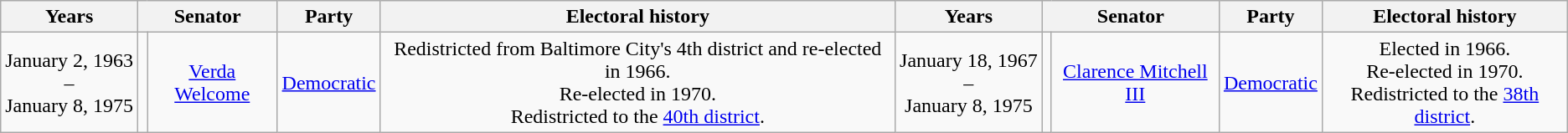<table class=wikitable style="text-align:center">
<tr valign=bottom>
<th>Years</th>
<th colspan=2>Senator</th>
<th>Party</th>
<th>Electoral history</th>
<th>Years</th>
<th colspan=2>Senator</th>
<th>Party</th>
<th>Electoral history</th>
</tr>
<tr>
<td nowrap><span>January 2, 1963</span><br>–<br><span>January 8, 1975</span></td>
<td></td>
<td><a href='#'>Verda Welcome</a></td>
<td><a href='#'>Democratic</a></td>
<td>Redistricted from Baltimore City's 4th district and re-elected in 1966.<br>Re-elected in 1970.<br>Redistricted to the <a href='#'>40th district</a>.</td>
<td nowrap><span>January 18, 1967</span><br>–<br><span>January 8, 1975</span></td>
<td align=left></td>
<td><a href='#'>Clarence Mitchell III</a></td>
<td><a href='#'>Democratic</a></td>
<td>Elected in 1966.<br>Re-elected in 1970.<br>Redistricted to the <a href='#'>38th district</a>.</td>
</tr>
</table>
